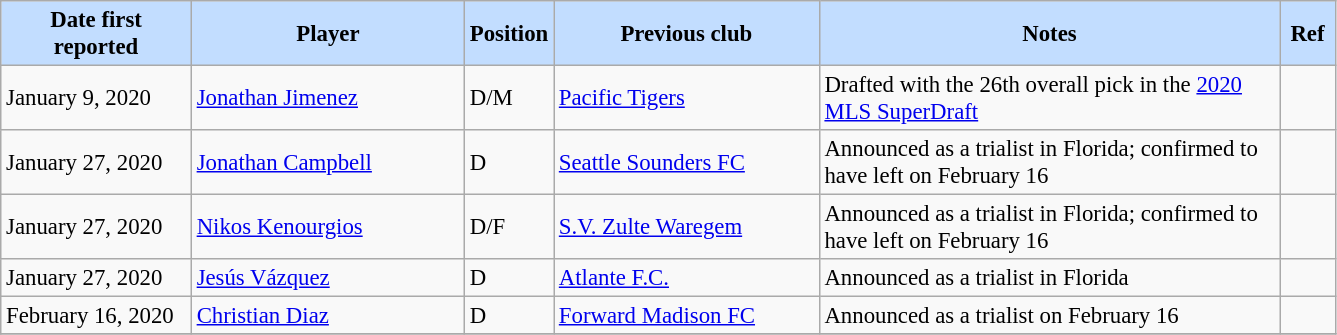<table class="wikitable" style="text-align:left; font-size:95%;">
<tr>
<th style="background:#c2ddff; width:120px;">Date first reported</th>
<th style="background:#c2ddff; width:175px;">Player</th>
<th style="background:#c2ddff; width:50px;">Position</th>
<th style="background:#c2ddff; width:170px;">Previous club</th>
<th style="background:#c2ddff; width:300px;">Notes</th>
<th style="background:#c2ddff; width:30px;">Ref</th>
</tr>
<tr>
<td>January 9, 2020</td>
<td> <a href='#'>Jonathan Jimenez</a></td>
<td>D/M</td>
<td> <a href='#'>Pacific Tigers</a></td>
<td>Drafted with the 26th overall pick in the <a href='#'>2020 MLS SuperDraft</a></td>
<td></td>
</tr>
<tr>
<td>January 27, 2020</td>
<td> <a href='#'>Jonathan Campbell</a></td>
<td>D</td>
<td> <a href='#'>Seattle Sounders FC</a></td>
<td>Announced as a trialist in Florida; confirmed to have left on February 16</td>
<td></td>
</tr>
<tr>
<td>January 27, 2020</td>
<td> <a href='#'>Nikos Kenourgios</a></td>
<td>D/F</td>
<td> <a href='#'>S.V. Zulte Waregem</a></td>
<td>Announced as a trialist in Florida; confirmed to have left on February 16</td>
<td></td>
</tr>
<tr>
<td>January 27, 2020</td>
<td> <a href='#'>Jesús Vázquez</a></td>
<td>D</td>
<td> <a href='#'>Atlante F.C.</a></td>
<td>Announced as a trialist in Florida</td>
<td></td>
</tr>
<tr>
<td>February 16, 2020</td>
<td> <a href='#'>Christian Diaz</a></td>
<td>D</td>
<td> <a href='#'>Forward Madison FC</a></td>
<td>Announced as a trialist on February 16</td>
<td></td>
</tr>
<tr>
</tr>
</table>
